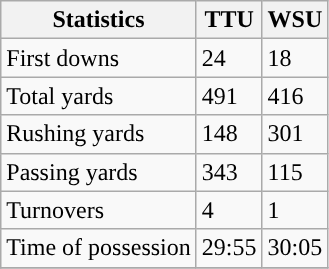<table class="wikitable" style="float: left;">
<tr>
<th>Statistics</th>
<th>TTU</th>
<th>WSU</th>
</tr>
<tr>
<td>First downs</td>
<td>24</td>
<td>18</td>
</tr>
<tr>
<td>Total yards</td>
<td>491</td>
<td>416</td>
</tr>
<tr>
<td>Rushing yards</td>
<td>148</td>
<td>301</td>
</tr>
<tr>
<td>Passing yards</td>
<td>343</td>
<td>115</td>
</tr>
<tr>
<td>Turnovers</td>
<td>4</td>
<td>1</td>
</tr>
<tr>
<td>Time of possession</td>
<td>29:55</td>
<td>30:05</td>
</tr>
<tr>
</tr>
</table>
